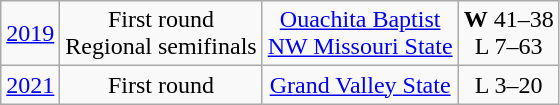<table class="wikitable" style="text-align:center;">
<tr>
<td><a href='#'>2019</a></td>
<td>First round<br>Regional semifinals</td>
<td><a href='#'>Ouachita Baptist</a><br><a href='#'>NW Missouri State</a></td>
<td><strong>W</strong> 41–38<br>L 7–63</td>
</tr>
<tr>
<td><a href='#'>2021</a></td>
<td>First round</td>
<td><a href='#'>Grand Valley State</a></td>
<td>L 3–20</td>
</tr>
</table>
